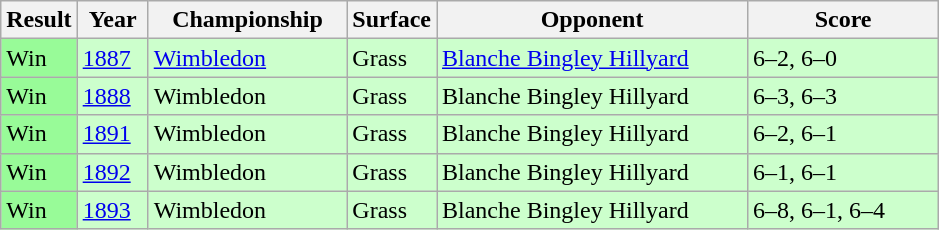<table class="sortable wikitable">
<tr>
<th style="width:40px">Result</th>
<th style="width:40px">Year</th>
<th style="width:125px">Championship</th>
<th class="unsortable">Surface</th>
<th style="width:200px">Opponent</th>
<th style="width:120px" class="unsortable">Score</th>
</tr>
<tr style="background:#CCFFCC;">
<td style="background:#98FB98;">Win</td>
<td><a href='#'>1887</a></td>
<td><a href='#'>Wimbledon</a></td>
<td>Grass</td>
<td> <a href='#'>Blanche Bingley Hillyard</a></td>
<td>6–2, 6–0</td>
</tr>
<tr style="background:#CCFFCC;">
<td style="background:#98FB98;">Win</td>
<td><a href='#'>1888</a></td>
<td>Wimbledon</td>
<td>Grass</td>
<td> Blanche Bingley Hillyard</td>
<td>6–3, 6–3</td>
</tr>
<tr style="background:#CCFFCC;">
<td style="background:#98FB98;">Win</td>
<td><a href='#'>1891</a></td>
<td>Wimbledon</td>
<td>Grass</td>
<td> Blanche Bingley Hillyard</td>
<td>6–2, 6–1</td>
</tr>
<tr style="background:#CCFFCC;">
<td style="background:#98FB98;">Win</td>
<td><a href='#'>1892</a></td>
<td>Wimbledon</td>
<td>Grass</td>
<td> Blanche Bingley Hillyard</td>
<td>6–1, 6–1</td>
</tr>
<tr style="background:#CCFFCC;">
<td style="background:#98FB98;">Win</td>
<td><a href='#'>1893</a></td>
<td>Wimbledon</td>
<td>Grass</td>
<td> Blanche Bingley Hillyard</td>
<td>6–8, 6–1, 6–4</td>
</tr>
</table>
